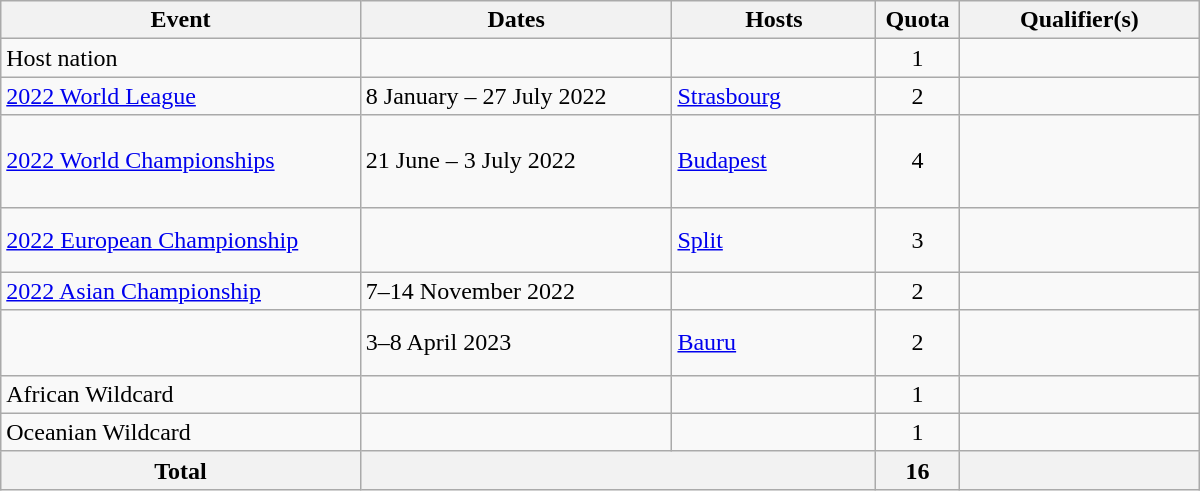<table class="wikitable" style="width: 800px;">
<tr>
<th style="width: 30%;">Event</th>
<th style-"width: 23%;">Dates</th>
<th style="width: 17%;">Hosts</th>
<th style="width: 7%;">Quota</th>
<th style="width: 20%;">Qualifier(s)</th>
</tr>
<tr>
<td>Host nation</td>
<td></td>
<td></td>
<td align="center">1</td>
<td></td>
</tr>
<tr>
<td><a href='#'>2022 World League</a></td>
<td>8 January – 27 July 2022</td>
<td> <a href='#'>Strasbourg</a></td>
<td align="center">2</td>
<td><br></td>
</tr>
<tr>
<td><a href='#'>2022 World Championships</a></td>
<td>21 June – 3 July 2022</td>
<td> <a href='#'>Budapest</a></td>
<td align="center">4</td>
<td><br><br><br></td>
</tr>
<tr>
<td><a href='#'>2022 European Championship</a></td>
<td></td>
<td> <a href='#'>Split</a></td>
<td align="center">3</td>
<td><br><br></td>
</tr>
<tr>
<td><a href='#'>2022 Asian Championship</a></td>
<td>7–14 November 2022</td>
<td></td>
<td align="center">2</td>
<td><br></td>
</tr>
<tr>
<td></td>
<td>3–8 April 2023</td>
<td> <a href='#'>Bauru</a></td>
<td align="center">2</td>
<td><br><s></s><br></td>
</tr>
<tr>
<td>African Wildcard</td>
<td></td>
<td></td>
<td align="center">1</td>
<td></td>
</tr>
<tr>
<td>Oceanian Wildcard</td>
<td></td>
<td></td>
<td align="center">1</td>
<td></td>
</tr>
<tr>
<th>Total</th>
<th colspan="2"></th>
<th>16</th>
<th></th>
</tr>
</table>
